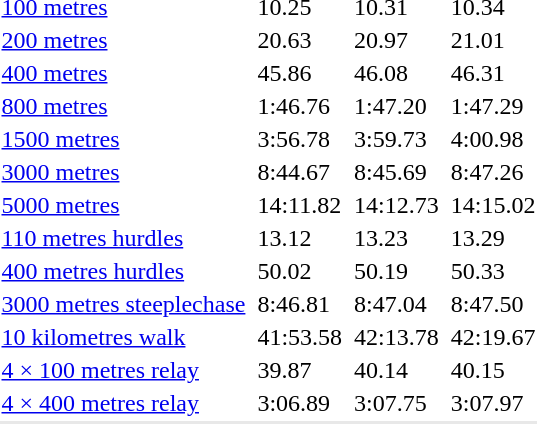<table>
<tr>
<td><a href='#'>100 metres</a></td>
<td></td>
<td>10.25 </td>
<td></td>
<td>10.31</td>
<td></td>
<td>10.34</td>
</tr>
<tr>
<td><a href='#'>200 metres</a></td>
<td></td>
<td>20.63 </td>
<td></td>
<td>20.97 </td>
<td></td>
<td>21.01 </td>
</tr>
<tr>
<td><a href='#'>400 metres</a></td>
<td></td>
<td>45.86 </td>
<td></td>
<td>46.08</td>
<td></td>
<td>46.31</td>
</tr>
<tr>
<td><a href='#'>800 metres</a></td>
<td></td>
<td>1:46.76</td>
<td></td>
<td>1:47.20</td>
<td></td>
<td>1:47.29</td>
</tr>
<tr>
<td><a href='#'>1500 metres</a></td>
<td></td>
<td>3:56.78</td>
<td></td>
<td>3:59.73</td>
<td></td>
<td>4:00.98</td>
</tr>
<tr>
<td><a href='#'>3000 metres</a></td>
<td></td>
<td>8:44.67</td>
<td></td>
<td>8:45.69</td>
<td></td>
<td>8:47.26</td>
</tr>
<tr>
<td><a href='#'>5000 metres</a></td>
<td></td>
<td>14:11.82</td>
<td></td>
<td>14:12.73</td>
<td></td>
<td>14:15.02</td>
</tr>
<tr>
<td><a href='#'>110 metres hurdles</a></td>
<td></td>
<td>13.12</td>
<td></td>
<td>13.23 </td>
<td></td>
<td>13.29 </td>
</tr>
<tr>
<td><a href='#'>400 metres hurdles</a></td>
<td></td>
<td>50.02 </td>
<td></td>
<td>50.19 </td>
<td></td>
<td>50.33 </td>
</tr>
<tr>
<td><a href='#'>3000 metres steeplechase</a></td>
<td></td>
<td>8:46.81</td>
<td></td>
<td>8:47.04</td>
<td></td>
<td>8:47.50 </td>
</tr>
<tr>
<td><a href='#'>10 kilometres walk</a></td>
<td></td>
<td>41:53.58 </td>
<td></td>
<td>42:13.78 </td>
<td></td>
<td>42:19.67 </td>
</tr>
<tr>
<td><a href='#'>4 × 100 metres relay</a></td>
<td></td>
<td>39.87</td>
<td></td>
<td>40.14</td>
<td></td>
<td>40.15</td>
</tr>
<tr>
<td><a href='#'>4 × 400 metres relay</a></td>
<td></td>
<td>3:06.89 </td>
<td></td>
<td>3:07.75 </td>
<td></td>
<td>3:07.97 </td>
</tr>
<tr style="background:#e8e8e8;">
<td colspan=7></td>
</tr>
</table>
